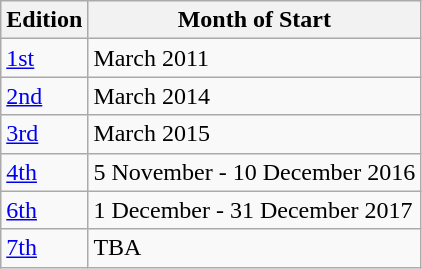<table class="wikitable">
<tr>
<th>Edition</th>
<th>Month of Start</th>
</tr>
<tr>
<td><a href='#'>1st</a></td>
<td>March 2011</td>
</tr>
<tr>
<td><a href='#'>2nd</a></td>
<td>March 2014</td>
</tr>
<tr>
<td><a href='#'>3rd</a></td>
<td>March 2015</td>
</tr>
<tr>
<td><a href='#'>4th</a></td>
<td>5 November - 10 December 2016</td>
</tr>
<tr>
<td><a href='#'>6th</a></td>
<td>1 December - 31 December 2017</td>
</tr>
<tr>
<td><a href='#'>7th</a></td>
<td>TBA</td>
</tr>
</table>
